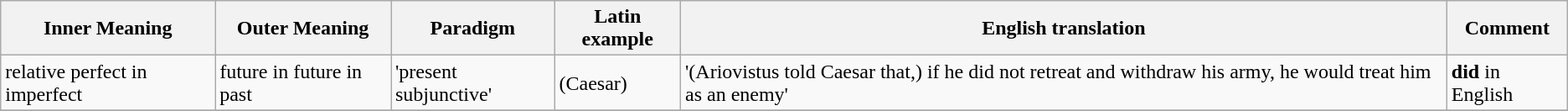<table class="wikitable">
<tr>
<th>Inner Meaning</th>
<th>Outer Meaning</th>
<th>Paradigm</th>
<th>Latin example</th>
<th>English translation</th>
<th>Comment</th>
</tr>
<tr>
<td rowspan=1>relative perfect in imperfect</td>
<td rowspan=1>future in future in past</td>
<td rowspan=1>'present subjunctive'</td>
<td> (Caesar)</td>
<td>'(Ariovistus told Caesar that,) if he did not retreat and withdraw his army, he would treat him as an enemy'</td>
<td rowspan=1><strong>did</strong> in English</td>
</tr>
<tr>
</tr>
</table>
